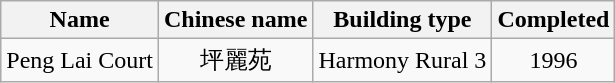<table class="wikitable" style="text-align: center">
<tr>
<th>Name</th>
<th>Chinese name</th>
<th>Building type</th>
<th>Completed</th>
</tr>
<tr>
<td>Peng Lai Court</td>
<td>坪麗苑</td>
<td>Harmony Rural 3</td>
<td>1996</td>
</tr>
</table>
